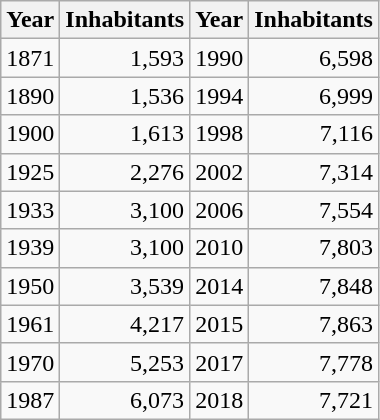<table cellspacing="0" cellpadding="0">
<tr>
<td valign="top"><br><table class="wikitable sortable zebra hintergrundfarbe5">
<tr>
<th>Year</th>
<th>Inhabitants</th>
<th>Year</th>
<th>Inhabitants</th>
</tr>
<tr align="right">
<td>1871</td>
<td>1,593</td>
<td>1990</td>
<td>6,598</td>
</tr>
<tr align="right">
<td>1890</td>
<td>1,536</td>
<td>1994</td>
<td>6,999</td>
</tr>
<tr align="right">
<td>1900</td>
<td>1,613</td>
<td>1998</td>
<td>7,116</td>
</tr>
<tr align="right">
<td>1925</td>
<td>2,276</td>
<td>2002</td>
<td>7,314</td>
</tr>
<tr align="right">
<td>1933</td>
<td>3,100</td>
<td>2006</td>
<td>7,554</td>
</tr>
<tr align="right">
<td>1939</td>
<td>3,100</td>
<td>2010</td>
<td>7,803</td>
</tr>
<tr align="right">
<td>1950</td>
<td>3,539</td>
<td>2014</td>
<td>7,848</td>
</tr>
<tr align="right">
<td>1961</td>
<td>4,217</td>
<td>2015</td>
<td>7,863</td>
</tr>
<tr align="right">
<td>1970</td>
<td>5,253</td>
<td>2017</td>
<td>7,778</td>
</tr>
<tr align="right">
<td>1987</td>
<td>6,073</td>
<td>2018</td>
<td>7,721</td>
</tr>
</table>
</td>
</tr>
</table>
